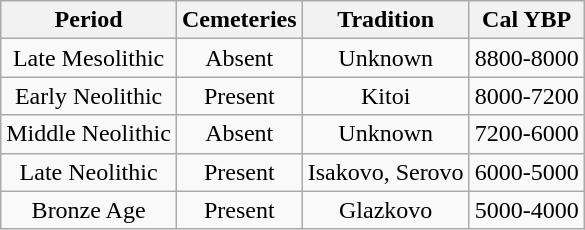<table class="wikitable" style=text-align:center>
<tr>
<th>Period</th>
<th>Cemeteries</th>
<th>Tradition</th>
<th>Cal YBP</th>
</tr>
<tr>
<td>Late Mesolithic</td>
<td>Absent</td>
<td>Unknown</td>
<td>8800-8000</td>
</tr>
<tr>
<td>Early Neolithic</td>
<td>Present</td>
<td>Kitoi</td>
<td>8000-7200</td>
</tr>
<tr>
<td>Middle Neolithic</td>
<td>Absent</td>
<td>Unknown</td>
<td>7200-6000</td>
</tr>
<tr>
<td>Late Neolithic</td>
<td>Present</td>
<td>Isakovo, Serovo</td>
<td>6000-5000</td>
</tr>
<tr>
<td>Bronze Age</td>
<td>Present</td>
<td>Glazkovo</td>
<td>5000-4000</td>
</tr>
</table>
